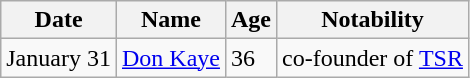<table class="wikitable">
<tr>
<th>Date</th>
<th>Name</th>
<th>Age</th>
<th>Notability</th>
</tr>
<tr>
<td>January 31</td>
<td><a href='#'>Don Kaye</a></td>
<td>36</td>
<td>co-founder of <a href='#'>TSR</a></td>
</tr>
</table>
